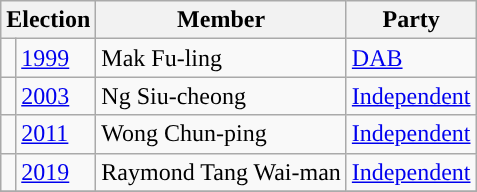<table class="wikitable">
<tr>
<th colspan="2">Election</th>
<th>Member</th>
<th>Party</th>
</tr>
<tr>
<td style="background-color:"></td>
<td><a href='#'>1999</a></td>
<td>Mak Fu-ling</td>
<td><a href='#'>DAB</a></td>
</tr>
<tr>
<td style="background-color:"></td>
<td><a href='#'>2003</a></td>
<td>Ng Siu-cheong</td>
<td><a href='#'>Independent</a></td>
</tr>
<tr>
<td style="background-color:"></td>
<td><a href='#'>2011</a></td>
<td>Wong Chun-ping</td>
<td><a href='#'>Independent</a></td>
</tr>
<tr>
<td style="background-color:"></td>
<td><a href='#'>2019</a></td>
<td>Raymond Tang Wai-man</td>
<td><a href='#'>Independent</a></td>
</tr>
<tr>
</tr>
</table>
